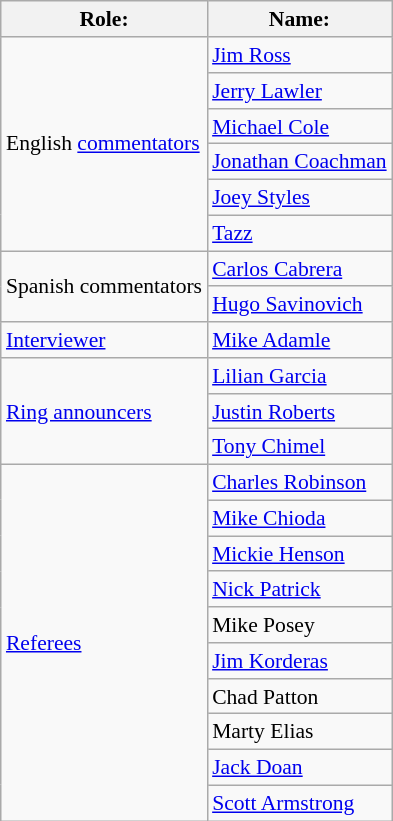<table class="wikitable" border="1" style="float:right; border:1px; font-size:90%; margin-left:1em;">
<tr>
<th>Role:</th>
<th>Name:</th>
</tr>
<tr>
<td rowspan="6">English <a href='#'>commentators</a></td>
<td><a href='#'>Jim Ross</a> </td>
</tr>
<tr>
<td><a href='#'>Jerry Lawler</a> </td>
</tr>
<tr>
<td><a href='#'>Michael Cole</a> </td>
</tr>
<tr>
<td><a href='#'>Jonathan Coachman</a> </td>
</tr>
<tr>
<td><a href='#'>Joey Styles</a> </td>
</tr>
<tr>
<td><a href='#'>Tazz</a> </td>
</tr>
<tr>
<td rowspan="2">Spanish commentators</td>
<td><a href='#'>Carlos Cabrera</a></td>
</tr>
<tr>
<td><a href='#'>Hugo Savinovich</a></td>
</tr>
<tr>
<td><a href='#'>Interviewer</a></td>
<td><a href='#'>Mike Adamle</a></td>
</tr>
<tr>
<td rowspan="3"><a href='#'>Ring announcers</a></td>
<td><a href='#'>Lilian Garcia</a> </td>
</tr>
<tr>
<td><a href='#'>Justin Roberts</a> </td>
</tr>
<tr>
<td><a href='#'>Tony Chimel</a> </td>
</tr>
<tr>
<td rowspan="10"><a href='#'>Referees</a></td>
<td><a href='#'>Charles Robinson</a></td>
</tr>
<tr>
<td><a href='#'>Mike Chioda</a></td>
</tr>
<tr>
<td><a href='#'>Mickie Henson</a></td>
</tr>
<tr>
<td><a href='#'>Nick Patrick</a></td>
</tr>
<tr>
<td>Mike Posey</td>
</tr>
<tr>
<td><a href='#'>Jim Korderas</a></td>
</tr>
<tr>
<td>Chad Patton</td>
</tr>
<tr>
<td>Marty Elias</td>
</tr>
<tr>
<td><a href='#'>Jack Doan</a></td>
</tr>
<tr>
<td><a href='#'>Scott Armstrong</a></td>
</tr>
</table>
